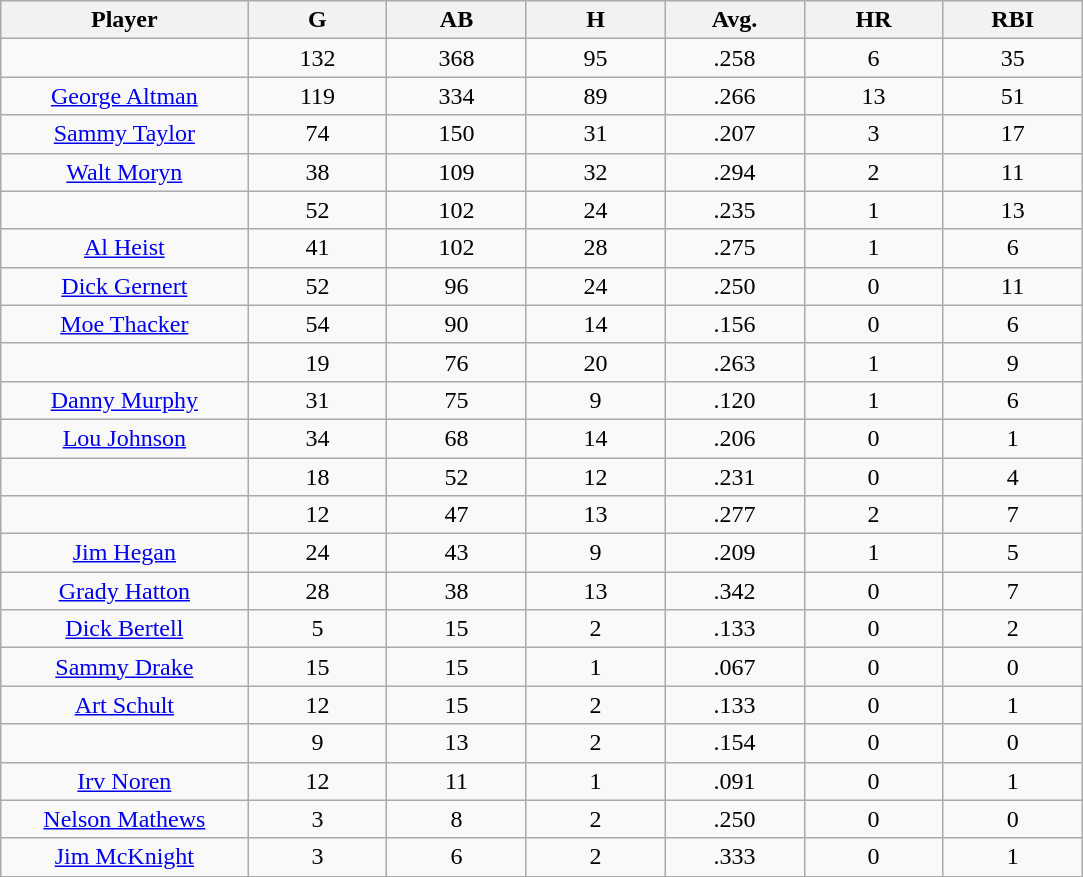<table class="wikitable sortable">
<tr>
<th bgcolor="#DDDDFF" width="16%">Player</th>
<th bgcolor="#DDDDFF" width="9%">G</th>
<th bgcolor="#DDDDFF" width="9%">AB</th>
<th bgcolor="#DDDDFF" width="9%">H</th>
<th bgcolor="#DDDDFF" width="9%">Avg.</th>
<th bgcolor="#DDDDFF" width="9%">HR</th>
<th bgcolor="#DDDDFF" width="9%">RBI</th>
</tr>
<tr align="center">
<td></td>
<td>132</td>
<td>368</td>
<td>95</td>
<td>.258</td>
<td>6</td>
<td>35</td>
</tr>
<tr align="center">
<td><a href='#'>George Altman</a></td>
<td>119</td>
<td>334</td>
<td>89</td>
<td>.266</td>
<td>13</td>
<td>51</td>
</tr>
<tr align=center>
<td><a href='#'>Sammy Taylor</a></td>
<td>74</td>
<td>150</td>
<td>31</td>
<td>.207</td>
<td>3</td>
<td>17</td>
</tr>
<tr align=center>
<td><a href='#'>Walt Moryn</a></td>
<td>38</td>
<td>109</td>
<td>32</td>
<td>.294</td>
<td>2</td>
<td>11</td>
</tr>
<tr align=center>
<td></td>
<td>52</td>
<td>102</td>
<td>24</td>
<td>.235</td>
<td>1</td>
<td>13</td>
</tr>
<tr align="center">
<td><a href='#'>Al Heist</a></td>
<td>41</td>
<td>102</td>
<td>28</td>
<td>.275</td>
<td>1</td>
<td>6</td>
</tr>
<tr align=center>
<td><a href='#'>Dick Gernert</a></td>
<td>52</td>
<td>96</td>
<td>24</td>
<td>.250</td>
<td>0</td>
<td>11</td>
</tr>
<tr align=center>
<td><a href='#'>Moe Thacker</a></td>
<td>54</td>
<td>90</td>
<td>14</td>
<td>.156</td>
<td>0</td>
<td>6</td>
</tr>
<tr align=center>
<td></td>
<td>19</td>
<td>76</td>
<td>20</td>
<td>.263</td>
<td>1</td>
<td>9</td>
</tr>
<tr align="center">
<td><a href='#'>Danny Murphy</a></td>
<td>31</td>
<td>75</td>
<td>9</td>
<td>.120</td>
<td>1</td>
<td>6</td>
</tr>
<tr align=center>
<td><a href='#'>Lou Johnson</a></td>
<td>34</td>
<td>68</td>
<td>14</td>
<td>.206</td>
<td>0</td>
<td>1</td>
</tr>
<tr align=center>
<td></td>
<td>18</td>
<td>52</td>
<td>12</td>
<td>.231</td>
<td>0</td>
<td>4</td>
</tr>
<tr align=center>
<td></td>
<td>12</td>
<td>47</td>
<td>13</td>
<td>.277</td>
<td>2</td>
<td>7</td>
</tr>
<tr align="center">
<td><a href='#'>Jim Hegan</a></td>
<td>24</td>
<td>43</td>
<td>9</td>
<td>.209</td>
<td>1</td>
<td>5</td>
</tr>
<tr align=center>
<td><a href='#'>Grady Hatton</a></td>
<td>28</td>
<td>38</td>
<td>13</td>
<td>.342</td>
<td>0</td>
<td>7</td>
</tr>
<tr align=center>
<td><a href='#'>Dick Bertell</a></td>
<td>5</td>
<td>15</td>
<td>2</td>
<td>.133</td>
<td>0</td>
<td>2</td>
</tr>
<tr align=center>
<td><a href='#'>Sammy Drake</a></td>
<td>15</td>
<td>15</td>
<td>1</td>
<td>.067</td>
<td>0</td>
<td>0</td>
</tr>
<tr align=center>
<td><a href='#'>Art Schult</a></td>
<td>12</td>
<td>15</td>
<td>2</td>
<td>.133</td>
<td>0</td>
<td>1</td>
</tr>
<tr align=center>
<td></td>
<td>9</td>
<td>13</td>
<td>2</td>
<td>.154</td>
<td>0</td>
<td>0</td>
</tr>
<tr align="center">
<td><a href='#'>Irv Noren</a></td>
<td>12</td>
<td>11</td>
<td>1</td>
<td>.091</td>
<td>0</td>
<td>1</td>
</tr>
<tr align=center>
<td><a href='#'>Nelson Mathews</a></td>
<td>3</td>
<td>8</td>
<td>2</td>
<td>.250</td>
<td>0</td>
<td>0</td>
</tr>
<tr align=center>
<td><a href='#'>Jim McKnight</a></td>
<td>3</td>
<td>6</td>
<td>2</td>
<td>.333</td>
<td>0</td>
<td>1</td>
</tr>
</table>
